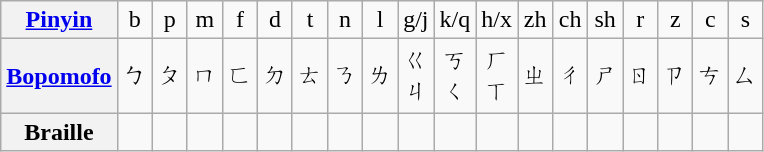<table class="wikitable" style="text-align:center">
<tr>
<th><a href='#'>Pinyin</a></th>
<td>b</td>
<td>p</td>
<td>m</td>
<td>f</td>
<td>d</td>
<td>t</td>
<td>n</td>
<td>l</td>
<td>g/j</td>
<td>k/q</td>
<td>h/x</td>
<td>zh</td>
<td>ch</td>
<td>sh</td>
<td>r</td>
<td>z</td>
<td>c</td>
<td>s</td>
</tr>
<tr>
<th><a href='#'>Bopomofo</a></th>
<td>ㄅ</td>
<td>ㄆ</td>
<td>ㄇ</td>
<td>ㄈ</td>
<td>ㄉ</td>
<td>ㄊ</td>
<td>ㄋ</td>
<td>ㄌ</td>
<td>ㄍ<br>ㄐ</td>
<td>ㄎ<br>ㄑ</td>
<td>ㄏ<br>ㄒ</td>
<td>ㄓ</td>
<td>ㄔ</td>
<td>ㄕ</td>
<td>ㄖ</td>
<td>ㄗ</td>
<td>ㄘ</td>
<td>ㄙ</td>
</tr>
<tr>
<th>Braille</th>
<td></td>
<td></td>
<td></td>
<td></td>
<td></td>
<td></td>
<td></td>
<td></td>
<td></td>
<td></td>
<td></td>
<td></td>
<td></td>
<td></td>
<td></td>
<td></td>
<td></td>
<td></td>
</tr>
</table>
